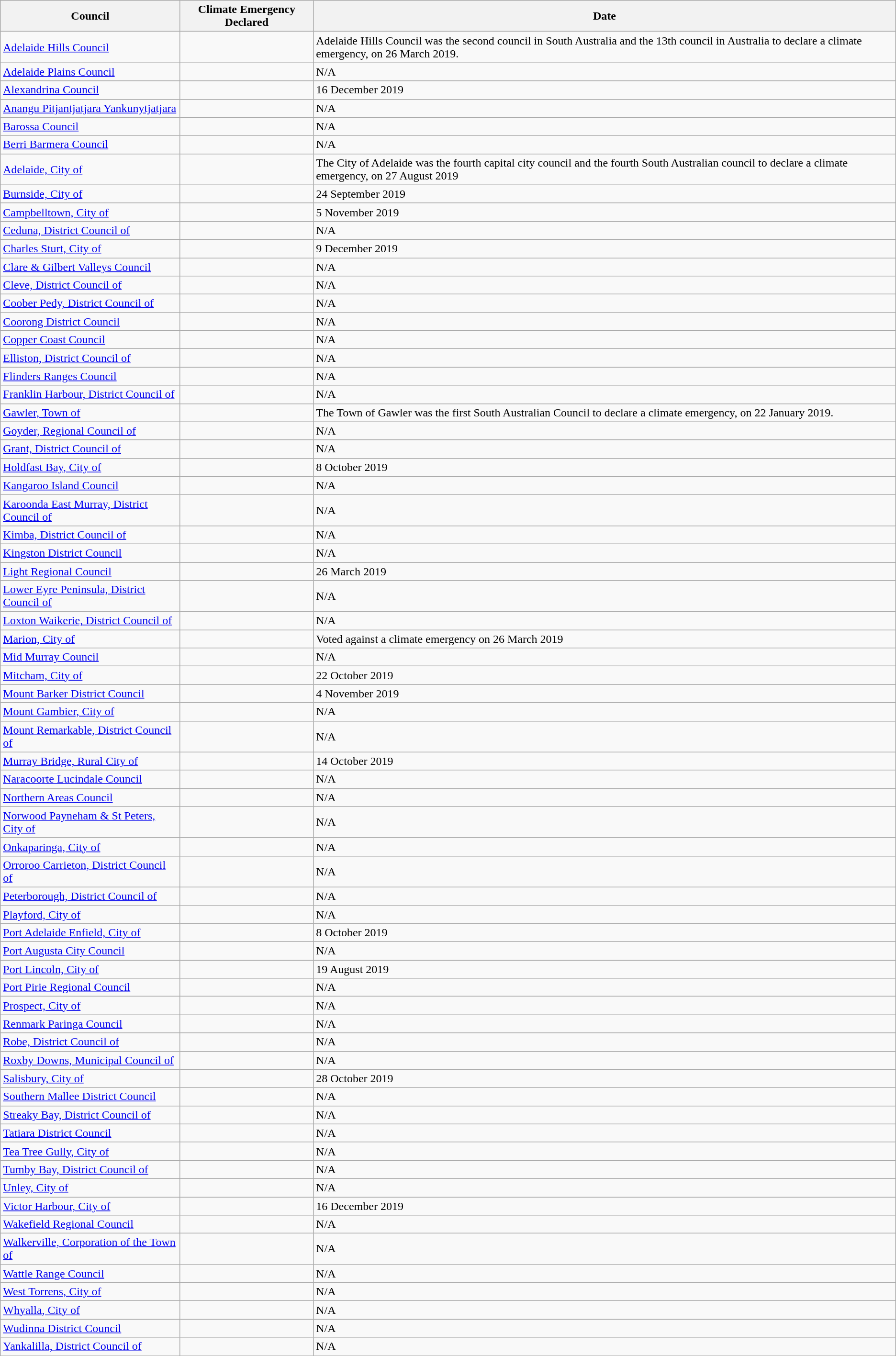<table class="wikitable sortable">
<tr>
<th>Council</th>
<th>Climate Emergency Declared</th>
<th>Date</th>
</tr>
<tr>
<td><a href='#'>Adelaide Hills Council</a></td>
<td></td>
<td>Adelaide Hills Council was the second council in South Australia and the 13th council in Australia to declare a climate emergency, on 26 March 2019.</td>
</tr>
<tr>
<td><a href='#'>Adelaide Plains Council</a></td>
<td></td>
<td>N/A</td>
</tr>
<tr>
<td><a href='#'>Alexandrina Council</a></td>
<td></td>
<td>16 December 2019</td>
</tr>
<tr>
<td><a href='#'>Anangu Pitjantjatjara Yankunytjatjara</a></td>
<td></td>
<td>N/A</td>
</tr>
<tr>
<td><a href='#'>Barossa Council</a></td>
<td></td>
<td>N/A</td>
</tr>
<tr>
<td><a href='#'>Berri Barmera Council</a></td>
<td></td>
<td>N/A</td>
</tr>
<tr>
<td><a href='#'>Adelaide, City of</a></td>
<td></td>
<td>The City of Adelaide was the fourth capital city council and the fourth South Australian council to declare a climate emergency, on 27 August 2019</td>
</tr>
<tr>
<td><a href='#'>Burnside, City of</a></td>
<td></td>
<td>24 September 2019</td>
</tr>
<tr>
<td><a href='#'>Campbelltown, City of</a></td>
<td></td>
<td>5 November 2019</td>
</tr>
<tr>
<td><a href='#'>Ceduna, District Council of</a></td>
<td></td>
<td>N/A</td>
</tr>
<tr>
<td><a href='#'>Charles Sturt, City of</a></td>
<td></td>
<td>9 December 2019</td>
</tr>
<tr>
<td><a href='#'>Clare & Gilbert Valleys Council</a></td>
<td></td>
<td>N/A</td>
</tr>
<tr>
<td><a href='#'>Cleve, District Council of</a></td>
<td></td>
<td>N/A</td>
</tr>
<tr>
<td><a href='#'>Coober Pedy, District Council of</a></td>
<td></td>
<td>N/A</td>
</tr>
<tr>
<td><a href='#'>Coorong District Council</a></td>
<td></td>
<td>N/A</td>
</tr>
<tr>
<td><a href='#'>Copper Coast Council</a></td>
<td></td>
<td>N/A</td>
</tr>
<tr>
<td><a href='#'>Elliston, District Council of</a></td>
<td></td>
<td>N/A</td>
</tr>
<tr>
<td><a href='#'>Flinders Ranges Council</a></td>
<td></td>
<td>N/A</td>
</tr>
<tr>
<td><a href='#'>Franklin Harbour, District Council of</a></td>
<td></td>
<td>N/A</td>
</tr>
<tr>
<td><a href='#'>Gawler, Town of</a></td>
<td></td>
<td>The Town of Gawler was the first South Australian Council to declare a climate emergency, on 22 January 2019.</td>
</tr>
<tr>
<td><a href='#'>Goyder, Regional Council of</a></td>
<td></td>
<td>N/A</td>
</tr>
<tr>
<td><a href='#'>Grant, District Council of</a></td>
<td></td>
<td>N/A</td>
</tr>
<tr>
<td><a href='#'>Holdfast Bay, City of</a></td>
<td></td>
<td>8 October 2019</td>
</tr>
<tr>
<td><a href='#'>Kangaroo Island Council</a></td>
<td></td>
<td>N/A</td>
</tr>
<tr>
<td><a href='#'>Karoonda East Murray, District Council of</a></td>
<td></td>
<td>N/A</td>
</tr>
<tr>
<td><a href='#'>Kimba, District Council of</a></td>
<td></td>
<td>N/A</td>
</tr>
<tr>
<td><a href='#'>Kingston District Council</a></td>
<td></td>
<td>N/A</td>
</tr>
<tr>
<td><a href='#'>Light Regional Council</a></td>
<td></td>
<td>26 March 2019</td>
</tr>
<tr>
<td><a href='#'>Lower Eyre Peninsula, District Council of</a></td>
<td></td>
<td>N/A</td>
</tr>
<tr>
<td><a href='#'>Loxton Waikerie, District Council of</a></td>
<td></td>
<td>N/A</td>
</tr>
<tr>
<td><a href='#'>Marion, City of</a></td>
<td></td>
<td>Voted against a climate emergency on 26 March 2019</td>
</tr>
<tr>
<td><a href='#'>Mid Murray Council</a></td>
<td></td>
<td>N/A</td>
</tr>
<tr>
<td><a href='#'>Mitcham, City of</a></td>
<td></td>
<td>22 October 2019</td>
</tr>
<tr>
<td><a href='#'>Mount Barker District Council</a></td>
<td></td>
<td>4 November 2019</td>
</tr>
<tr>
<td><a href='#'>Mount Gambier, City of</a></td>
<td></td>
<td>N/A</td>
</tr>
<tr>
<td><a href='#'>Mount Remarkable, District Council of</a></td>
<td></td>
<td>N/A</td>
</tr>
<tr>
<td><a href='#'>Murray Bridge, Rural City of</a></td>
<td></td>
<td>14 October 2019</td>
</tr>
<tr>
<td><a href='#'>Naracoorte Lucindale Council</a></td>
<td></td>
<td>N/A</td>
</tr>
<tr>
<td><a href='#'>Northern Areas Council</a></td>
<td></td>
<td>N/A</td>
</tr>
<tr>
<td><a href='#'>Norwood Payneham & St Peters, City of</a></td>
<td></td>
<td>N/A</td>
</tr>
<tr>
<td><a href='#'>Onkaparinga, City of</a></td>
<td></td>
<td>N/A</td>
</tr>
<tr>
<td><a href='#'>Orroroo Carrieton, District Council of</a></td>
<td></td>
<td>N/A</td>
</tr>
<tr>
<td><a href='#'>Peterborough, District Council of</a></td>
<td></td>
<td>N/A</td>
</tr>
<tr>
<td><a href='#'>Playford, City of</a></td>
<td></td>
<td>N/A</td>
</tr>
<tr>
<td><a href='#'>Port Adelaide Enfield, City of</a></td>
<td></td>
<td>8 October 2019</td>
</tr>
<tr>
<td><a href='#'>Port Augusta City Council</a></td>
<td></td>
<td>N/A</td>
</tr>
<tr>
<td><a href='#'>Port Lincoln, City of</a></td>
<td></td>
<td>19 August 2019</td>
</tr>
<tr>
<td><a href='#'>Port Pirie Regional Council</a></td>
<td></td>
<td>N/A</td>
</tr>
<tr>
<td><a href='#'>Prospect, City of</a></td>
<td></td>
<td>N/A</td>
</tr>
<tr>
<td><a href='#'>Renmark Paringa Council</a></td>
<td></td>
<td>N/A</td>
</tr>
<tr>
<td><a href='#'>Robe, District Council of</a></td>
<td></td>
<td>N/A</td>
</tr>
<tr>
<td><a href='#'>Roxby Downs, Municipal Council of</a></td>
<td></td>
<td>N/A</td>
</tr>
<tr>
<td><a href='#'>Salisbury, City of</a></td>
<td></td>
<td>28 October 2019</td>
</tr>
<tr>
<td><a href='#'>Southern Mallee District Council</a></td>
<td></td>
<td>N/A</td>
</tr>
<tr>
<td><a href='#'>Streaky Bay, District Council of</a></td>
<td></td>
<td>N/A</td>
</tr>
<tr>
<td><a href='#'>Tatiara District Council</a></td>
<td></td>
<td>N/A</td>
</tr>
<tr>
<td><a href='#'>Tea Tree Gully, City of</a></td>
<td></td>
<td>N/A</td>
</tr>
<tr>
<td><a href='#'>Tumby Bay, District Council of</a></td>
<td></td>
<td>N/A</td>
</tr>
<tr>
<td><a href='#'>Unley, City of</a></td>
<td></td>
<td>N/A</td>
</tr>
<tr>
<td><a href='#'>Victor Harbour, City of</a></td>
<td></td>
<td>16 December 2019</td>
</tr>
<tr>
<td><a href='#'>Wakefield Regional Council</a></td>
<td></td>
<td>N/A</td>
</tr>
<tr>
<td><a href='#'>Walkerville, Corporation of the Town of</a></td>
<td></td>
<td>N/A</td>
</tr>
<tr>
<td><a href='#'>Wattle Range Council</a></td>
<td></td>
<td>N/A</td>
</tr>
<tr>
<td><a href='#'>West Torrens, City of</a></td>
<td></td>
<td>N/A</td>
</tr>
<tr>
<td><a href='#'>Whyalla, City of</a></td>
<td></td>
<td>N/A</td>
</tr>
<tr>
<td><a href='#'>Wudinna District Council</a></td>
<td></td>
<td>N/A</td>
</tr>
<tr>
<td><a href='#'>Yankalilla, District Council of</a></td>
<td></td>
<td>N/A</td>
</tr>
</table>
